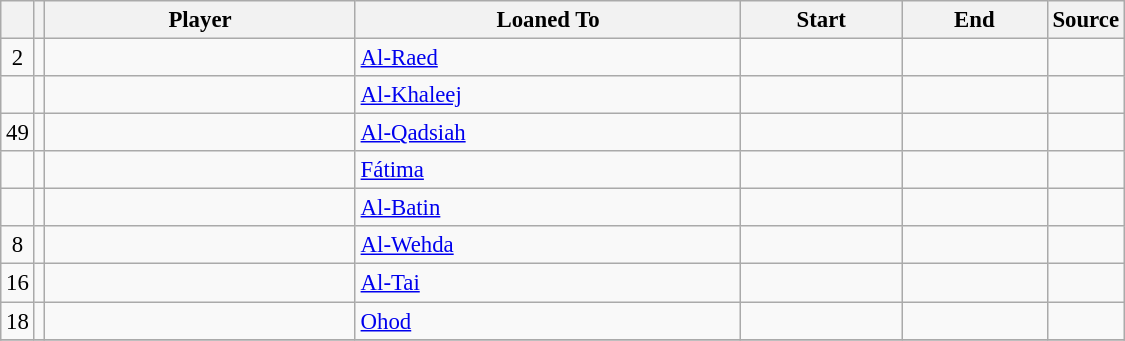<table class="wikitable plainrowheaders sortable" style="font-size:95%">
<tr>
<th></th>
<th></th>
<th scope="col" style="width:200px;"><strong>Player</strong></th>
<th scope="col" style="width:250px;"><strong>Loaned To</strong></th>
<th scope="col" style="width:100px;"><strong>Start</strong></th>
<th scope="col" style="width:90px;"><strong>End</strong></th>
<th><strong>Source</strong></th>
</tr>
<tr>
<td align=center>2</td>
<td align=center></td>
<td></td>
<td> <a href='#'>Al-Raed</a></td>
<td align=center></td>
<td align=center></td>
<td align=center></td>
</tr>
<tr>
<td align=center></td>
<td align=center></td>
<td></td>
<td> <a href='#'>Al-Khaleej</a></td>
<td align=center></td>
<td align=center></td>
<td align=center></td>
</tr>
<tr>
<td align=center>49</td>
<td align=center></td>
<td></td>
<td> <a href='#'>Al-Qadsiah</a></td>
<td align=center></td>
<td align=center></td>
<td align=center></td>
</tr>
<tr>
<td align=center></td>
<td align=center></td>
<td></td>
<td> <a href='#'>Fátima</a></td>
<td align=center></td>
<td align=center></td>
<td align=center></td>
</tr>
<tr>
<td align=center></td>
<td align=center></td>
<td></td>
<td> <a href='#'>Al-Batin</a></td>
<td align=center></td>
<td align=center></td>
<td align=center></td>
</tr>
<tr>
<td align=center>8</td>
<td align=center></td>
<td></td>
<td> <a href='#'>Al-Wehda</a></td>
<td align=center></td>
<td align=center></td>
<td align=center></td>
</tr>
<tr>
<td align=center>16</td>
<td align=center></td>
<td></td>
<td> <a href='#'>Al-Tai</a></td>
<td align=center></td>
<td align=center></td>
<td align=center></td>
</tr>
<tr>
<td align=center>18</td>
<td align=center></td>
<td></td>
<td> <a href='#'>Ohod</a></td>
<td align=center></td>
<td align=center></td>
<td align=center></td>
</tr>
<tr>
</tr>
</table>
